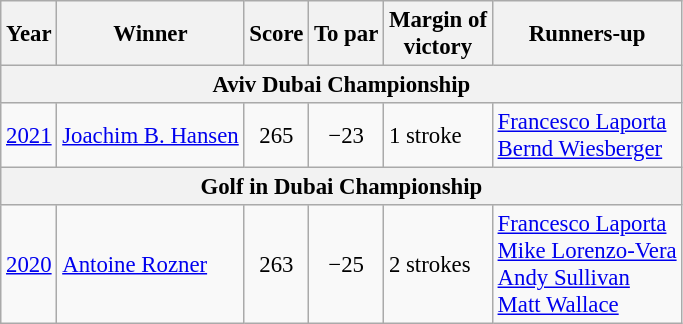<table class="wikitable" style="font-size:95%">
<tr>
<th>Year</th>
<th>Winner</th>
<th>Score</th>
<th>To par</th>
<th>Margin of<br>victory</th>
<th>Runners-up</th>
</tr>
<tr>
<th colspan=6>Aviv Dubai Championship</th>
</tr>
<tr>
<td><a href='#'>2021</a></td>
<td> <a href='#'>Joachim B. Hansen</a></td>
<td align=center>265</td>
<td align=center>−23</td>
<td>1 stroke</td>
<td> <a href='#'>Francesco Laporta</a><br> <a href='#'>Bernd Wiesberger</a></td>
</tr>
<tr>
<th colspan=6>Golf in Dubai Championship</th>
</tr>
<tr>
<td><a href='#'>2020</a></td>
<td> <a href='#'>Antoine Rozner</a></td>
<td align=center>263</td>
<td align=center>−25</td>
<td>2 strokes</td>
<td> <a href='#'>Francesco Laporta</a><br> <a href='#'>Mike Lorenzo-Vera</a><br> <a href='#'>Andy Sullivan</a><br> <a href='#'>Matt Wallace</a></td>
</tr>
</table>
